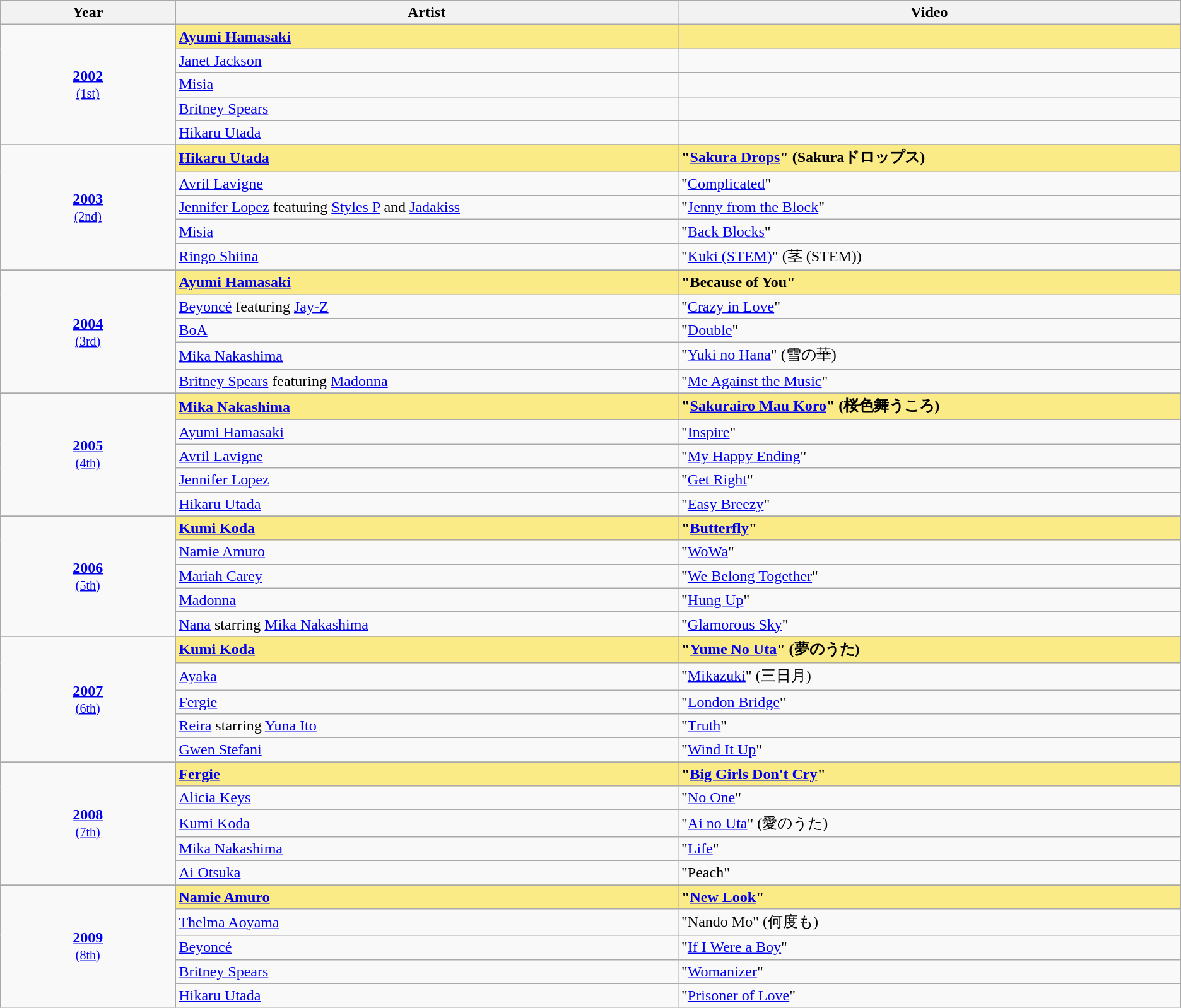<table class="sortable wikitable">
<tr>
<th width="8%">Year</th>
<th width="23%">Artist</th>
<th width="23%">Video</th>
</tr>
<tr>
<td rowspan=5 style="text-align:center"><strong><a href='#'>2002</a></strong><br><small><a href='#'>(1st)</a></small></td>
<td style="background:#FAEB86"><strong><a href='#'>Ayumi Hamasaki</a></strong></td>
<td style="background:#FAEB86"></td>
</tr>
<tr>
<td><a href='#'>Janet Jackson</a></td>
<td></td>
</tr>
<tr>
<td><a href='#'>Misia</a></td>
<td></td>
</tr>
<tr>
<td><a href='#'>Britney Spears</a></td>
<td></td>
</tr>
<tr>
<td><a href='#'>Hikaru Utada</a></td>
<td></td>
</tr>
<tr>
</tr>
<tr>
<td rowspan=5 style="text-align:center"><strong><a href='#'>2003</a></strong><br><small><a href='#'>(2nd)</a></small></td>
<td style="background:#FAEB86"><strong><a href='#'>Hikaru Utada</a></strong></td>
<td style="background:#FAEB86"><strong>"<a href='#'>Sakura Drops</a>" (Sakuraドロップス)</strong></td>
</tr>
<tr>
<td><a href='#'>Avril Lavigne</a></td>
<td>"<a href='#'>Complicated</a>"</td>
</tr>
<tr>
<td><a href='#'>Jennifer Lopez</a> featuring <a href='#'>Styles P</a> and <a href='#'>Jadakiss</a></td>
<td>"<a href='#'>Jenny from the Block</a>"</td>
</tr>
<tr>
<td><a href='#'>Misia</a></td>
<td>"<a href='#'>Back Blocks</a>"</td>
</tr>
<tr>
<td><a href='#'>Ringo Shiina</a></td>
<td>"<a href='#'>Kuki (STEM)</a>" (茎 (STEM))</td>
</tr>
<tr>
</tr>
<tr>
<td rowspan=5 style="text-align:center"><strong><a href='#'>2004</a></strong><br><small><a href='#'>(3rd)</a></small></td>
<td style="background:#FAEB86"><strong><a href='#'>Ayumi Hamasaki</a></strong></td>
<td style="background:#FAEB86"><strong>"Because of You"</strong></td>
</tr>
<tr>
<td><a href='#'>Beyoncé</a> featuring <a href='#'>Jay-Z</a></td>
<td>"<a href='#'>Crazy in Love</a>"</td>
</tr>
<tr>
<td><a href='#'>BoA</a></td>
<td>"<a href='#'>Double</a>"</td>
</tr>
<tr>
<td><a href='#'>Mika Nakashima</a></td>
<td>"<a href='#'>Yuki no Hana</a>" (雪の華)</td>
</tr>
<tr>
<td><a href='#'>Britney Spears</a> featuring <a href='#'>Madonna</a></td>
<td>"<a href='#'>Me Against the Music</a>"</td>
</tr>
<tr>
</tr>
<tr>
<td rowspan=5 style="text-align:center"><strong><a href='#'>2005</a></strong><br><small><a href='#'>(4th)</a></small></td>
<td style="background:#FAEB86"><strong><a href='#'>Mika Nakashima</a></strong></td>
<td style="background:#FAEB86"><strong>"<a href='#'>Sakurairo Mau Koro</a>" (桜色舞うころ)</strong></td>
</tr>
<tr>
<td><a href='#'>Ayumi Hamasaki</a></td>
<td>"<a href='#'>Inspire</a>"</td>
</tr>
<tr>
<td><a href='#'>Avril Lavigne</a></td>
<td>"<a href='#'>My Happy Ending</a>"</td>
</tr>
<tr>
<td><a href='#'>Jennifer Lopez</a></td>
<td>"<a href='#'>Get Right</a>"</td>
</tr>
<tr>
<td><a href='#'>Hikaru Utada</a></td>
<td>"<a href='#'>Easy Breezy</a>"</td>
</tr>
<tr>
</tr>
<tr>
<td rowspan=5 style="text-align:center"><strong><a href='#'>2006</a></strong><br><small><a href='#'>(5th)</a></small></td>
<td style="background:#FAEB86"><strong><a href='#'>Kumi Koda</a></strong></td>
<td style="background:#FAEB86"><strong>"<a href='#'>Butterfly</a>"</strong></td>
</tr>
<tr>
<td><a href='#'>Namie Amuro</a></td>
<td>"<a href='#'>WoWa</a>"</td>
</tr>
<tr>
<td><a href='#'>Mariah Carey</a></td>
<td>"<a href='#'>We Belong Together</a>"</td>
</tr>
<tr>
<td><a href='#'>Madonna</a></td>
<td>"<a href='#'>Hung Up</a>"</td>
</tr>
<tr>
<td><a href='#'>Nana</a> starring <a href='#'>Mika Nakashima</a></td>
<td>"<a href='#'>Glamorous Sky</a>"</td>
</tr>
<tr>
</tr>
<tr>
<td rowspan=5 style="text-align:center"><strong><a href='#'>2007</a></strong><br><small><a href='#'>(6th)</a></small></td>
<td style="background:#FAEB86"><strong><a href='#'>Kumi Koda</a></strong></td>
<td style="background:#FAEB86"><strong>"<a href='#'>Yume No Uta</a>" (夢のうた)</strong></td>
</tr>
<tr>
<td><a href='#'>Ayaka</a></td>
<td>"<a href='#'>Mikazuki</a>" (三日月)</td>
</tr>
<tr>
<td><a href='#'>Fergie</a></td>
<td>"<a href='#'>London Bridge</a>"</td>
</tr>
<tr>
<td><a href='#'>Reira</a> starring <a href='#'>Yuna Ito</a></td>
<td>"<a href='#'>Truth</a>"</td>
</tr>
<tr>
<td><a href='#'>Gwen Stefani</a></td>
<td>"<a href='#'>Wind It Up</a>"</td>
</tr>
<tr>
</tr>
<tr>
<td rowspan=5 style="text-align:center"><strong><a href='#'>2008</a></strong><br><small><a href='#'>(7th)</a></small></td>
<td style="background:#FAEB86"><strong><a href='#'>Fergie</a></strong></td>
<td style="background:#FAEB86"><strong>"<a href='#'>Big Girls Don't Cry</a>"</strong></td>
</tr>
<tr>
<td><a href='#'>Alicia Keys</a></td>
<td>"<a href='#'>No One</a>"</td>
</tr>
<tr>
<td><a href='#'>Kumi Koda</a></td>
<td>"<a href='#'>Ai no Uta</a>" (愛のうた)</td>
</tr>
<tr>
<td><a href='#'>Mika Nakashima</a></td>
<td>"<a href='#'>Life</a>"</td>
</tr>
<tr>
<td><a href='#'>Ai Otsuka</a></td>
<td>"Peach"</td>
</tr>
<tr>
</tr>
<tr>
<td rowspan=5 style="text-align:center"><strong><a href='#'>2009</a></strong><br><small><a href='#'>(8th)</a></small></td>
<td style="background:#FAEB86"><strong><a href='#'>Namie Amuro</a></strong></td>
<td style="background:#FAEB86"><strong>"<a href='#'>New Look</a>"</strong></td>
</tr>
<tr>
<td><a href='#'>Thelma Aoyama</a></td>
<td>"Nando Mo" (何度も)</td>
</tr>
<tr>
<td><a href='#'>Beyoncé</a></td>
<td>"<a href='#'>If I Were a Boy</a>"</td>
</tr>
<tr>
<td><a href='#'>Britney Spears</a></td>
<td>"<a href='#'>Womanizer</a>"</td>
</tr>
<tr>
<td><a href='#'>Hikaru Utada</a></td>
<td>"<a href='#'>Prisoner of Love</a>"</td>
</tr>
</table>
